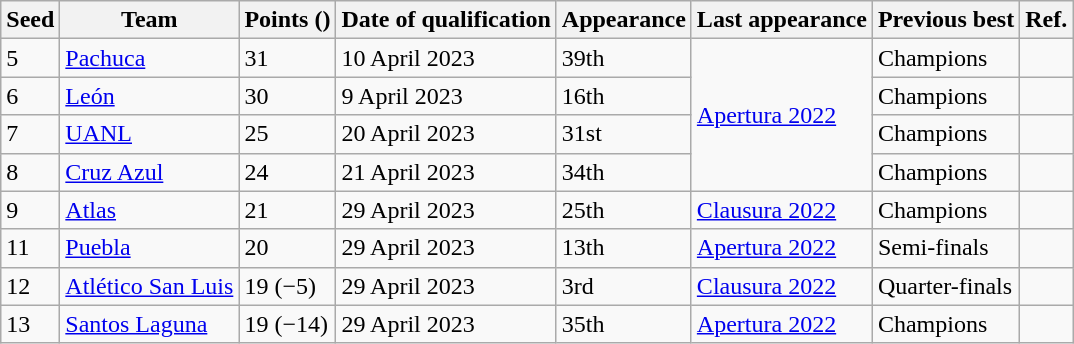<table class="wikitable sortable">
<tr>
<th>Seed</th>
<th>Team</th>
<th>Points ()</th>
<th>Date of qualification</th>
<th>Appearance</th>
<th>Last appearance</th>
<th>Previous best</th>
<th>Ref.</th>
</tr>
<tr>
<td>5</td>
<td><a href='#'>Pachuca</a></td>
<td>31</td>
<td>10 April 2023</td>
<td>39th</td>
<td rowspan="4"><a href='#'>Apertura 2022</a></td>
<td>Champions<br></td>
<td></td>
</tr>
<tr>
<td>6</td>
<td><a href='#'>León</a></td>
<td>30</td>
<td>9 April 2023</td>
<td>16th</td>
<td>Champions<br></td>
<td></td>
</tr>
<tr>
<td>7</td>
<td><a href='#'>UANL</a></td>
<td>25</td>
<td>20 April 2023</td>
<td>31st</td>
<td>Champions<br></td>
<td></td>
</tr>
<tr>
<td>8</td>
<td><a href='#'>Cruz Azul</a></td>
<td>24</td>
<td>21 April 2023</td>
<td>34th</td>
<td>Champions<br></td>
<td></td>
</tr>
<tr>
<td>9</td>
<td><a href='#'>Atlas</a></td>
<td>21</td>
<td>29 April 2023</td>
<td>25th</td>
<td rowspan="1"><a href='#'>Clausura 2022</a></td>
<td>Champions<br></td>
<td></td>
</tr>
<tr>
<td>11</td>
<td><a href='#'>Puebla</a></td>
<td>20</td>
<td>29 April 2023</td>
<td>13th</td>
<td rowspan="1"><a href='#'>Apertura 2022</a></td>
<td>Semi-finals<br></td>
<td></td>
</tr>
<tr>
<td>12</td>
<td><a href='#'>Atlético San Luis</a></td>
<td>19 (−5)</td>
<td>29 April 2023</td>
<td>3rd</td>
<td rowspan="1"><a href='#'>Clausura 2022</a></td>
<td>Quarter-finals<br></td>
<td></td>
</tr>
<tr>
<td>13</td>
<td><a href='#'>Santos Laguna</a></td>
<td>19 (−14)</td>
<td>29 April 2023</td>
<td>35th</td>
<td rowspan="1"><a href='#'>Apertura 2022</a></td>
<td>Champions<br></td>
<td></td>
</tr>
</table>
